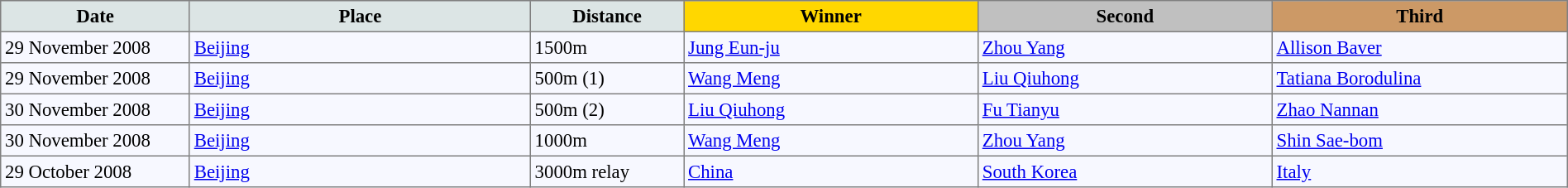<table bgcolor="#f7f8ff" cellpadding="3" cellspacing="0" border="1" style="font-size: 95%; border: gray solid 1px; border-collapse: collapse;">
<tr bgcolor="#CCCCCC">
<td align="center" bgcolor="#DCE5E5" width="150"><strong>Date</strong></td>
<td align="center" bgcolor="#DCE5E5" width="280"><strong>Place</strong></td>
<td align="center" bgcolor="#DCE5E5" width="120"><strong>Distance</strong></td>
<td align="center" bgcolor="gold" width="240"><strong>Winner</strong></td>
<td align="center" bgcolor="silver" width="240"><strong>Second</strong></td>
<td align="center" bgcolor="CC9966" width="240"><strong>Third</strong></td>
</tr>
<tr align="left">
<td>29 November 2008</td>
<td> <a href='#'>Beijing</a></td>
<td>1500m</td>
<td> <a href='#'>Jung Eun-ju</a></td>
<td> <a href='#'>Zhou Yang</a></td>
<td> <a href='#'>Allison Baver</a></td>
</tr>
<tr align="left">
<td>29 November 2008</td>
<td> <a href='#'>Beijing</a></td>
<td>500m (1)</td>
<td> <a href='#'>Wang Meng</a></td>
<td> <a href='#'>Liu Qiuhong</a></td>
<td> <a href='#'>Tatiana Borodulina</a></td>
</tr>
<tr align="left">
<td>30 November 2008</td>
<td> <a href='#'>Beijing</a></td>
<td>500m (2)</td>
<td> <a href='#'>Liu Qiuhong</a></td>
<td> <a href='#'>Fu Tianyu</a></td>
<td> <a href='#'>Zhao Nannan</a></td>
</tr>
<tr align="left">
<td>30 November 2008</td>
<td> <a href='#'>Beijing</a></td>
<td>1000m</td>
<td> <a href='#'>Wang Meng</a></td>
<td> <a href='#'>Zhou Yang</a></td>
<td> <a href='#'>Shin Sae-bom</a></td>
</tr>
<tr align="left">
<td>29 October 2008</td>
<td> <a href='#'>Beijing</a></td>
<td>3000m relay</td>
<td> <a href='#'>China</a></td>
<td> <a href='#'>South Korea</a></td>
<td> <a href='#'>Italy</a></td>
</tr>
</table>
